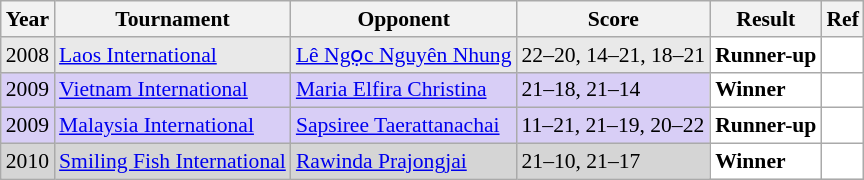<table class="sortable wikitable" style="font-size: 90%">
<tr>
<th>Year</th>
<th>Tournament</th>
<th>Opponent</th>
<th>Score</th>
<th>Result</th>
<th>Ref</th>
</tr>
<tr style="background:#E9E9E9">
<td align="center">2008</td>
<td align="left"><a href='#'>Laos International</a></td>
<td align="left"> <a href='#'>Lê Ngọc Nguyên Nhung</a></td>
<td align="left">22–20, 14–21, 18–21</td>
<td style="text-align:left; background:white"> <strong>Runner-up</strong></td>
<td style="text-align:center; background:white"></td>
</tr>
<tr style="background:#D8CEF6">
<td align="center">2009</td>
<td align="left"><a href='#'>Vietnam International</a></td>
<td align="left"> <a href='#'>Maria Elfira Christina</a></td>
<td align="left">21–18, 21–14</td>
<td style="text-align:left; background:white"> <strong>Winner</strong></td>
<td style="text-align:center; background:white"></td>
</tr>
<tr style="background:#D8CEF6">
<td align="center">2009</td>
<td align="left"><a href='#'>Malaysia International</a></td>
<td align="left"> <a href='#'>Sapsiree Taerattanachai</a></td>
<td align="left">11–21, 21–19, 20–22</td>
<td style="text-align:left; background:white"> <strong>Runner-up</strong></td>
<td style="text-align:center; background:white"></td>
</tr>
<tr style="background:#D5D5D5">
<td align="center">2010</td>
<td align="left"><a href='#'>Smiling Fish International</a></td>
<td align="left"> <a href='#'>Rawinda Prajongjai</a></td>
<td align="left">21–10, 21–17</td>
<td style="text-align:left; background:white"> <strong>Winner</strong></td>
<td style="text-align:center; background:white"></td>
</tr>
</table>
